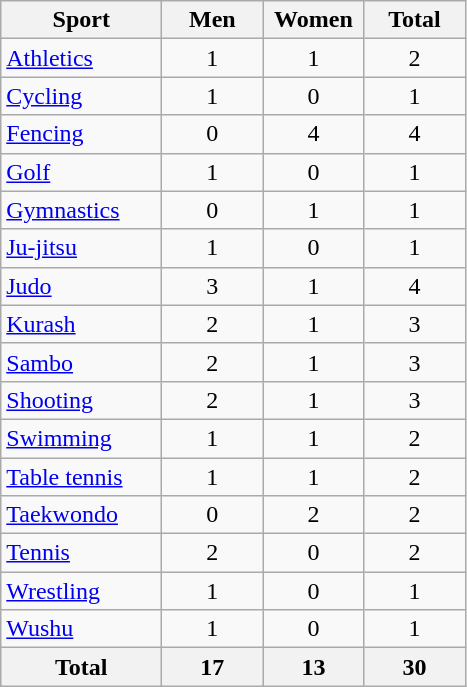<table class="wikitable" style="text-align:center;">
<tr>
<th width=100>Sport</th>
<th width=60>Men</th>
<th width=60>Women</th>
<th width=60>Total</th>
</tr>
<tr>
<td align=left><a href='#'>Athletics</a></td>
<td>1</td>
<td>1</td>
<td>2</td>
</tr>
<tr>
<td align=left><a href='#'>Cycling</a></td>
<td>1</td>
<td>0</td>
<td>1</td>
</tr>
<tr>
<td align=left><a href='#'>Fencing</a></td>
<td>0</td>
<td>4</td>
<td>4</td>
</tr>
<tr>
<td align=left><a href='#'>Golf</a></td>
<td>1</td>
<td>0</td>
<td>1</td>
</tr>
<tr>
<td align=left><a href='#'>Gymnastics</a></td>
<td>0</td>
<td>1</td>
<td>1</td>
</tr>
<tr>
<td align=left><a href='#'>Ju-jitsu</a></td>
<td>1</td>
<td>0</td>
<td>1</td>
</tr>
<tr>
<td align=left><a href='#'>Judo</a></td>
<td>3</td>
<td>1</td>
<td>4</td>
</tr>
<tr>
<td align=left><a href='#'>Kurash</a></td>
<td>2</td>
<td>1</td>
<td>3</td>
</tr>
<tr>
<td align=left><a href='#'>Sambo</a></td>
<td>2</td>
<td>1</td>
<td>3</td>
</tr>
<tr>
<td align=left><a href='#'>Shooting</a></td>
<td>2</td>
<td>1</td>
<td>3</td>
</tr>
<tr>
<td align=left><a href='#'>Swimming</a></td>
<td>1</td>
<td>1</td>
<td>2</td>
</tr>
<tr>
<td align=left><a href='#'>Table tennis</a></td>
<td>1</td>
<td>1</td>
<td>2</td>
</tr>
<tr>
<td align=left><a href='#'>Taekwondo</a></td>
<td>0</td>
<td>2</td>
<td>2</td>
</tr>
<tr>
<td align=left><a href='#'>Tennis</a></td>
<td>2</td>
<td>0</td>
<td>2</td>
</tr>
<tr>
<td align=left><a href='#'>Wrestling</a></td>
<td>1</td>
<td>0</td>
<td>1</td>
</tr>
<tr>
<td align=left><a href='#'>Wushu</a></td>
<td>1</td>
<td>0</td>
<td>1</td>
</tr>
<tr>
<th>Total</th>
<th>17</th>
<th>13</th>
<th>30</th>
</tr>
</table>
